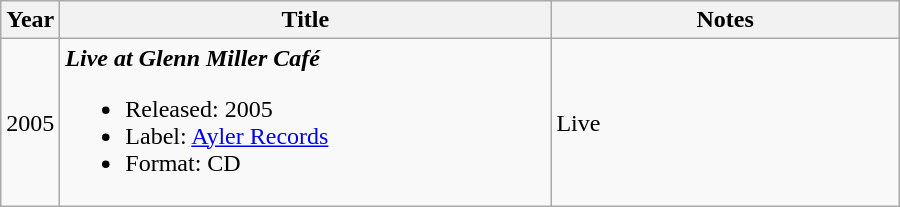<table class="wikitable">
<tr>
<th>Year</th>
<th style="width:225px;">Title</th>
<th style="width:225px;">Notes</th>
</tr>
<tr>
<td>2005</td>
<td style="width:20em"><strong><em>Live at Glenn Miller Café</em></strong><br><ul><li>Released: 2005</li><li>Label: <a href='#'>Ayler Records</a> </li><li>Format: CD</li></ul></td>
<td>Live</td>
</tr>
</table>
